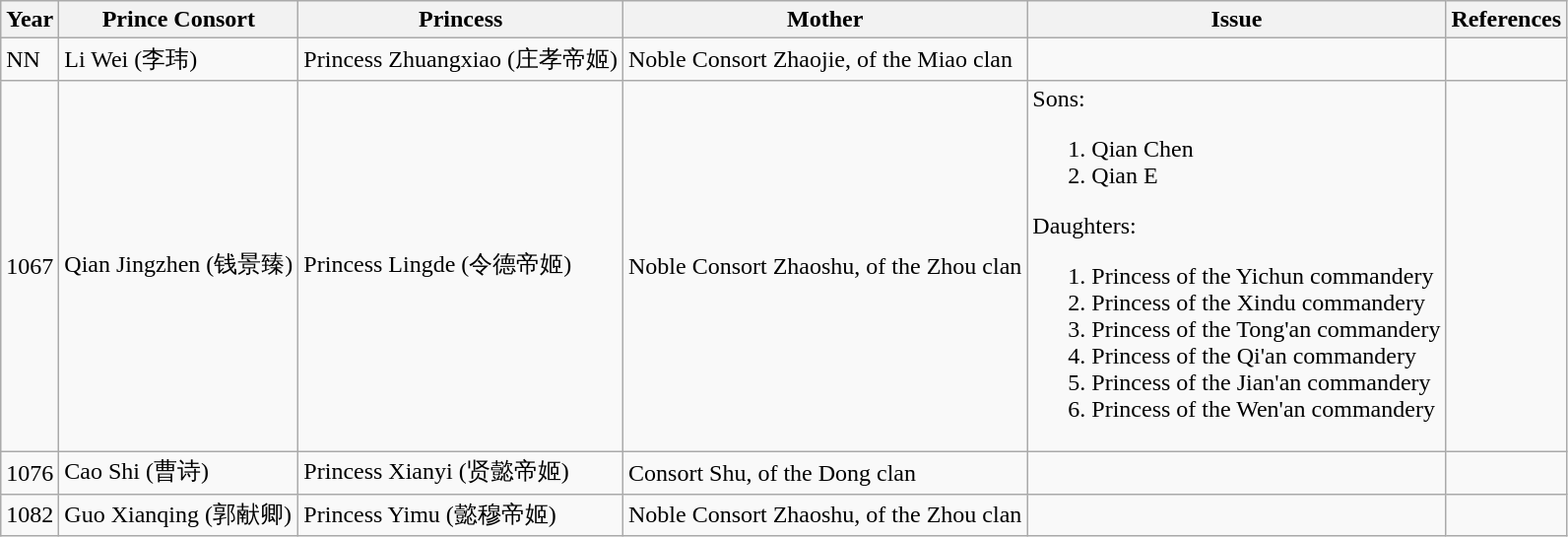<table class="wikitable">
<tr>
<th>Year</th>
<th>Prince Consort</th>
<th>Princess</th>
<th>Mother</th>
<th>Issue</th>
<th>References</th>
</tr>
<tr>
<td>NN</td>
<td>Li Wei (李玮)</td>
<td>Princess Zhuangxiao (庄孝帝姬)</td>
<td>Noble Consort Zhaojie, of the Miao clan</td>
<td></td>
<td></td>
</tr>
<tr>
<td>1067</td>
<td>Qian Jingzhen (钱景臻)</td>
<td>Princess Lingde (令德帝姬)</td>
<td>Noble Consort Zhaoshu, of the Zhou clan</td>
<td>Sons:<br><ol><li>Qian Chen</li><li>Qian E</li></ol>Daughters:<ol><li>Princess of the Yichun commandery</li><li>Princess of the  Xindu commandery</li><li>Princess of the Tong'an commandery</li><li>Princess of the Qi'an commandery</li><li>Princess of the Jian'an commandery</li><li>Princess of the Wen'an commandery</li></ol></td>
<td></td>
</tr>
<tr>
<td>1076</td>
<td>Cao Shi (曹诗)</td>
<td>Princess Xianyi (贤懿帝姬)</td>
<td>Consort Shu, of the Dong clan</td>
<td></td>
<td></td>
</tr>
<tr>
<td>1082</td>
<td>Guo Xianqing (郭献卿)</td>
<td>Princess Yimu (懿穆帝姬)</td>
<td>Noble Consort Zhaoshu, of the Zhou clan</td>
<td></td>
<td></td>
</tr>
</table>
